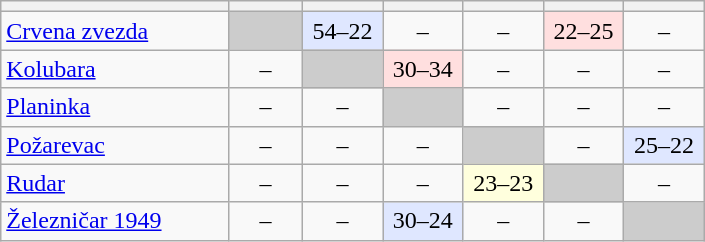<table class="wikitable" style="text-align: center;" width="470">
<tr>
<th width=175></th>
<th width=55></th>
<th width=55></th>
<th width=55></th>
<th width=55></th>
<th width=55></th>
<th width=55></th>
</tr>
<tr>
<td style="text-align: left;"><a href='#'>Crvena zvezda</a></td>
<td bgcolor=#CCCCCC> </td>
<td bgcolor=#DFE7FF>54–22</td>
<td>–</td>
<td>–</td>
<td bgcolor=#FFDFDF>22–25</td>
<td>–</td>
</tr>
<tr>
<td style="text-align: left;"><a href='#'>Kolubara</a></td>
<td>–</td>
<td bgcolor=#CCCCCC> </td>
<td bgcolor=#FFDFDF>30–34</td>
<td>–</td>
<td>–</td>
<td>–</td>
</tr>
<tr>
<td style="text-align: left;"><a href='#'>Planinka</a></td>
<td>–</td>
<td>–</td>
<td bgcolor=#CCCCCC> </td>
<td>–</td>
<td>–</td>
<td>–</td>
</tr>
<tr>
<td style="text-align: left;"><a href='#'>Požarevac</a></td>
<td>–</td>
<td>–</td>
<td>–</td>
<td bgcolor=#CCCCCC> </td>
<td>–</td>
<td bgcolor=#DFE7FF>25–22</td>
</tr>
<tr>
<td style="text-align: left;"><a href='#'>Rudar</a></td>
<td>–</td>
<td>–</td>
<td>–</td>
<td bgcolor=#FFFFDD>23–23</td>
<td bgcolor=#CCCCCC> </td>
<td>–</td>
</tr>
<tr>
<td style="text-align: left;"><a href='#'>Železničar 1949</a></td>
<td>–</td>
<td>–</td>
<td bgcolor=#DFE7FF>30–24</td>
<td>–</td>
<td>–</td>
<td bgcolor=#CCCCCC> </td>
</tr>
</table>
